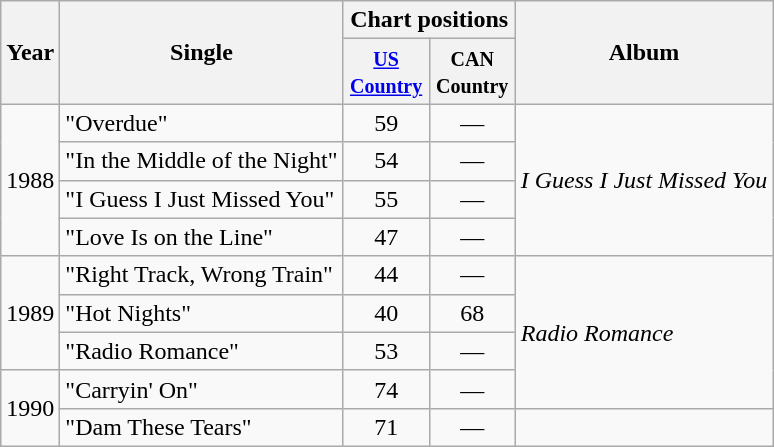<table class="wikitable">
<tr>
<th rowspan="2">Year</th>
<th rowspan="2">Single</th>
<th colspan="2">Chart positions</th>
<th rowspan="2">Album</th>
</tr>
<tr>
<th width="50"><small><a href='#'>US Country</a></small><br></th>
<th width="50"><small>CAN Country</small></th>
</tr>
<tr>
<td rowspan="4">1988</td>
<td>"Overdue"</td>
<td align="center">59</td>
<td align="center">—</td>
<td rowspan="4"><em>I Guess I Just Missed You</em></td>
</tr>
<tr>
<td>"In the Middle of the Night"</td>
<td align="center">54</td>
<td align="center">—</td>
</tr>
<tr>
<td>"I Guess I Just Missed You"</td>
<td align="center">55</td>
<td align="center">—</td>
</tr>
<tr>
<td>"Love Is on the Line"</td>
<td align="center">47</td>
<td align="center">—</td>
</tr>
<tr>
<td rowspan="3">1989</td>
<td>"Right Track, Wrong Train"</td>
<td align="center">44</td>
<td align="center">—</td>
<td rowspan="4"><em>Radio Romance</em></td>
</tr>
<tr>
<td>"Hot Nights"</td>
<td align="center">40</td>
<td align="center">68</td>
</tr>
<tr>
<td>"Radio Romance"</td>
<td align="center">53</td>
<td align="center">—</td>
</tr>
<tr>
<td rowspan="2">1990</td>
<td>"Carryin' On"</td>
<td align="center">74</td>
<td align="center">—</td>
</tr>
<tr>
<td>"Dam These Tears"</td>
<td align="center">71</td>
<td align="center">—</td>
<td></td>
</tr>
</table>
